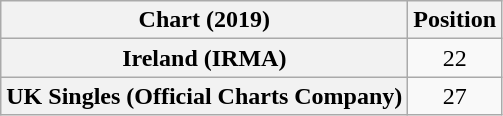<table class="wikitable sortable plainrowheaders" style="text-align:center">
<tr>
<th scope="col">Chart (2019)</th>
<th scope="col">Position</th>
</tr>
<tr>
<th scope="row">Ireland (IRMA)</th>
<td>22</td>
</tr>
<tr>
<th scope="row">UK Singles (Official Charts Company)</th>
<td>27</td>
</tr>
</table>
